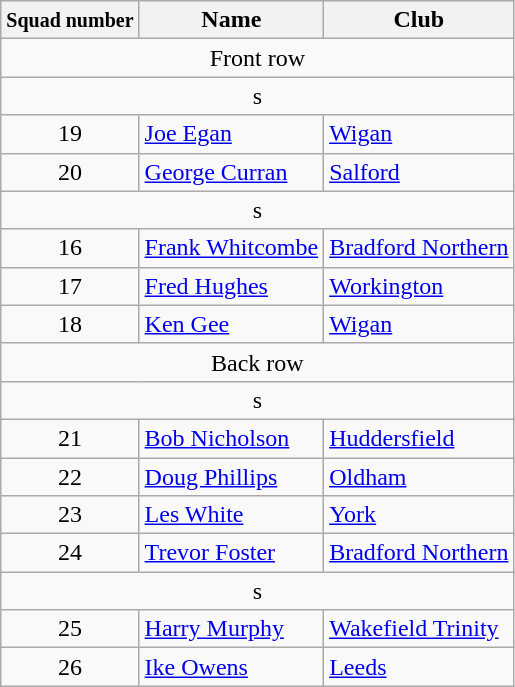<table class="wikitable">
<tr>
<th><small>Squad number</small></th>
<th>Name</th>
<th>Club</th>
</tr>
<tr>
<td colspan="3" style="text-align: center;">Front row</td>
</tr>
<tr>
<td colspan="3" style="text-align: center;">s</td>
</tr>
<tr>
<td style="text-align: center;">19</td>
<td><a href='#'>Joe Egan</a></td>
<td><a href='#'>Wigan</a></td>
</tr>
<tr>
<td style="text-align: center;">20</td>
<td><a href='#'>George Curran</a></td>
<td><a href='#'>Salford</a></td>
</tr>
<tr>
<td colspan="3" style="text-align: center;">s</td>
</tr>
<tr>
<td style="text-align: center;">16</td>
<td><a href='#'>Frank Whitcombe</a></td>
<td><a href='#'>Bradford Northern</a></td>
</tr>
<tr>
<td style="text-align: center;">17</td>
<td><a href='#'>Fred Hughes</a></td>
<td><a href='#'>Workington</a></td>
</tr>
<tr>
<td style="text-align: center;">18</td>
<td><a href='#'>Ken Gee</a></td>
<td><a href='#'>Wigan</a></td>
</tr>
<tr>
<td colspan="3" style="text-align: center;">Back row</td>
</tr>
<tr>
<td colspan="3" style="text-align: center;">s</td>
</tr>
<tr>
<td style="text-align: center;">21</td>
<td><a href='#'>Bob Nicholson</a></td>
<td><a href='#'>Huddersfield</a></td>
</tr>
<tr>
<td style="text-align: center;">22</td>
<td><a href='#'>Doug Phillips</a></td>
<td><a href='#'>Oldham</a></td>
</tr>
<tr>
<td style="text-align: center;">23</td>
<td><a href='#'>Les White</a></td>
<td><a href='#'>York</a></td>
</tr>
<tr>
<td style="text-align: center;">24</td>
<td><a href='#'>Trevor Foster</a></td>
<td><a href='#'>Bradford Northern</a></td>
</tr>
<tr>
<td colspan="3" style="text-align: center;">s</td>
</tr>
<tr>
<td style="text-align: center;">25</td>
<td><a href='#'>Harry Murphy</a></td>
<td><a href='#'>Wakefield Trinity</a></td>
</tr>
<tr>
<td style="text-align: center;">26</td>
<td><a href='#'>Ike Owens</a></td>
<td><a href='#'>Leeds</a></td>
</tr>
</table>
